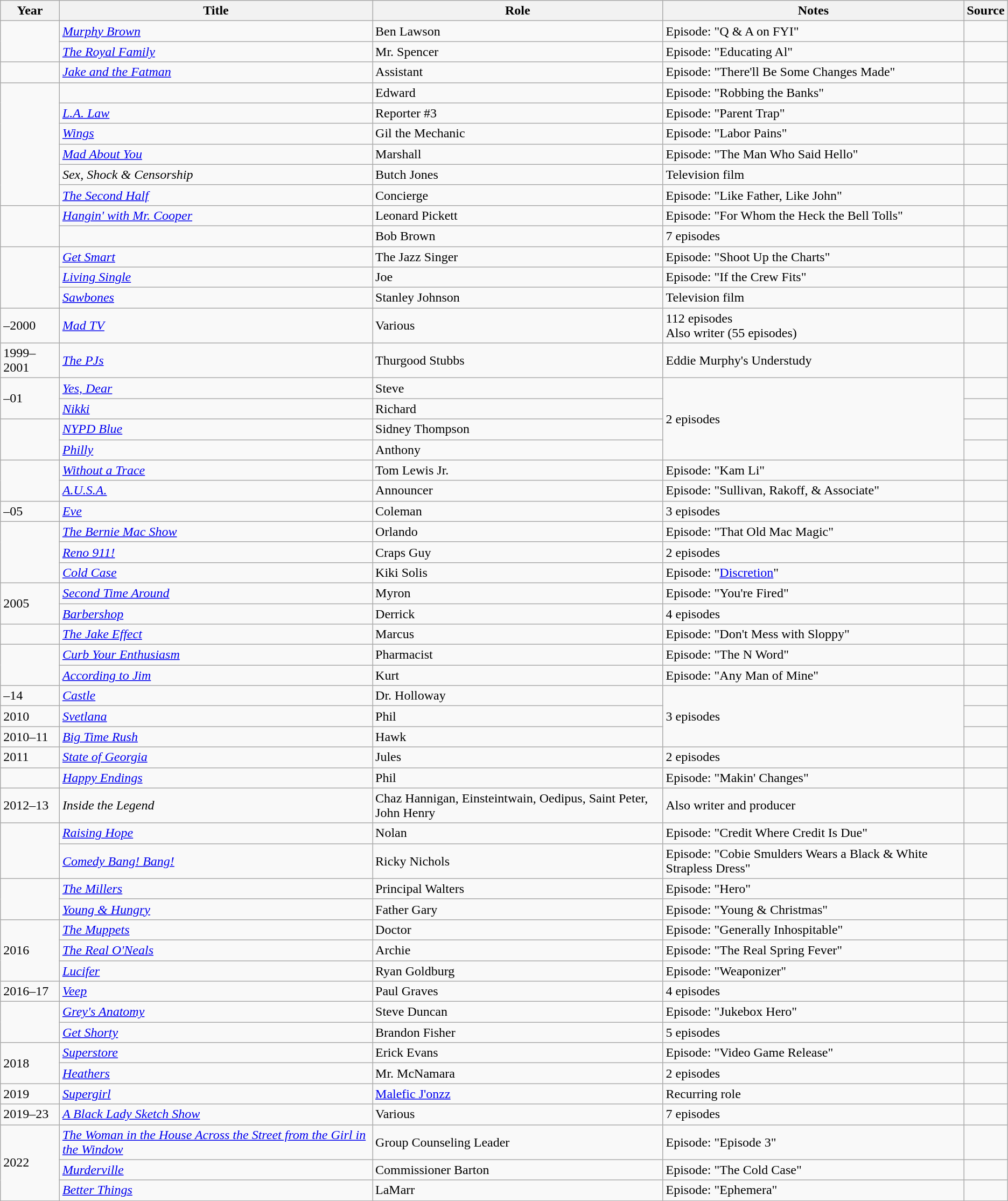<table class="wikitable sortable">
<tr>
<th>Year</th>
<th>Title</th>
<th>Role</th>
<th class="unsortable">Notes</th>
<th class="unsortable">Source</th>
</tr>
<tr>
<td rowspan="2"></td>
<td><em><a href='#'>Murphy Brown</a></em></td>
<td>Ben Lawson</td>
<td>Episode: "Q & A on FYI"</td>
<td> </td>
</tr>
<tr>
<td><em><a href='#'>The Royal Family</a></em></td>
<td>Mr. Spencer</td>
<td>Episode: "Educating Al"</td>
<td> </td>
</tr>
<tr>
<td></td>
<td><em><a href='#'>Jake and the Fatman</a></em></td>
<td>Assistant</td>
<td>Episode: "There'll Be Some Changes Made"</td>
<td> </td>
</tr>
<tr>
<td rowspan="6"></td>
<td><em></em></td>
<td>Edward</td>
<td>Episode: "Robbing the Banks"</td>
<td> </td>
</tr>
<tr>
<td><em><a href='#'>L.A. Law</a></em></td>
<td>Reporter #3</td>
<td>Episode: "Parent Trap"</td>
<td> </td>
</tr>
<tr>
<td><em><a href='#'>Wings</a></em></td>
<td>Gil the Mechanic</td>
<td>Episode: "Labor Pains"</td>
<td> </td>
</tr>
<tr>
<td><em><a href='#'>Mad About You</a></em></td>
<td>Marshall</td>
<td>Episode: "The Man Who Said Hello"</td>
<td> </td>
</tr>
<tr>
<td><em>Sex, Shock & Censorship</em></td>
<td>Butch Jones</td>
<td>Television film</td>
<td> </td>
</tr>
<tr>
<td><em><a href='#'>The Second Half</a></em></td>
<td>Concierge</td>
<td>Episode: "Like Father, Like John"</td>
<td> </td>
</tr>
<tr>
<td rowspan="2"></td>
<td><em><a href='#'>Hangin' with Mr. Cooper</a></em></td>
<td>Leonard Pickett</td>
<td>Episode: "For Whom the Heck the Bell Tolls"</td>
<td> </td>
</tr>
<tr>
<td><em></em></td>
<td>Bob Brown</td>
<td>7 episodes</td>
<td> </td>
</tr>
<tr>
<td rowspan="3"></td>
<td><em><a href='#'>Get Smart</a></em></td>
<td>The Jazz Singer</td>
<td>Episode: "Shoot Up the Charts"</td>
<td> </td>
</tr>
<tr>
<td><em><a href='#'>Living Single</a></em></td>
<td>Joe</td>
<td>Episode: "If the Crew Fits"</td>
<td> </td>
</tr>
<tr>
<td><em><a href='#'>Sawbones</a></em></td>
<td>Stanley Johnson</td>
<td>Television film</td>
<td> </td>
</tr>
<tr>
<td>–2000</td>
<td><em><a href='#'>Mad TV</a></em></td>
<td>Various</td>
<td>112 episodes<br>Also writer (55 episodes)</td>
<td></td>
</tr>
<tr>
<td>1999–2001</td>
<td><em><a href='#'>The PJs</a></em></td>
<td>Thurgood Stubbs</td>
<td>Eddie Murphy's Understudy</td>
<td> </td>
</tr>
<tr>
<td rowspan="2">–01</td>
<td><em><a href='#'>Yes, Dear</a></em></td>
<td>Steve</td>
<td rowspan="4">2 episodes</td>
<td> </td>
</tr>
<tr>
<td><em><a href='#'>Nikki</a></em></td>
<td>Richard</td>
<td> </td>
</tr>
<tr>
<td rowspan="2"></td>
<td><em><a href='#'>NYPD Blue</a></em></td>
<td>Sidney Thompson</td>
<td> </td>
</tr>
<tr>
<td><em><a href='#'>Philly</a></em></td>
<td>Anthony</td>
<td> </td>
</tr>
<tr>
<td rowspan="2"></td>
<td><em><a href='#'>Without a Trace</a></em></td>
<td>Tom Lewis Jr.</td>
<td>Episode: "Kam Li"</td>
<td> </td>
</tr>
<tr>
<td><em><a href='#'>A.U.S.A.</a></em></td>
<td>Announcer</td>
<td>Episode: "Sullivan, Rakoff, & Associate"</td>
<td> </td>
</tr>
<tr>
<td>–05</td>
<td><em><a href='#'>Eve</a></em></td>
<td>Coleman</td>
<td>3 episodes</td>
<td> </td>
</tr>
<tr>
<td rowspan="3"></td>
<td><em><a href='#'>The Bernie Mac Show</a></em></td>
<td>Orlando</td>
<td>Episode: "That Old Mac Magic"</td>
<td> </td>
</tr>
<tr>
<td><em><a href='#'>Reno 911!</a></em></td>
<td>Craps Guy</td>
<td>2 episodes</td>
<td> </td>
</tr>
<tr>
<td><em><a href='#'>Cold Case</a></em></td>
<td>Kiki Solis</td>
<td>Episode: "<a href='#'>Discretion</a>"</td>
<td></td>
</tr>
<tr>
<td rowspan="2">2005</td>
<td><em><a href='#'>Second Time Around</a></em></td>
<td>Myron</td>
<td>Episode: "You're Fired"</td>
<td> </td>
</tr>
<tr>
<td><em><a href='#'>Barbershop</a></em></td>
<td>Derrick</td>
<td>4 episodes</td>
<td> </td>
</tr>
<tr>
<td></td>
<td><em><a href='#'>The Jake Effect</a></em></td>
<td>Marcus</td>
<td>Episode: "Don't Mess with Sloppy"</td>
<td> </td>
</tr>
<tr>
<td rowspan="2"></td>
<td><em><a href='#'>Curb Your Enthusiasm</a></em></td>
<td>Pharmacist</td>
<td>Episode: "The N Word"</td>
<td> </td>
</tr>
<tr>
<td><em><a href='#'>According to Jim</a></em></td>
<td>Kurt</td>
<td>Episode: "Any Man of Mine"</td>
<td> </td>
</tr>
<tr>
<td>–14</td>
<td><em><a href='#'>Castle</a></em></td>
<td>Dr. Holloway</td>
<td rowspan="3">3 episodes</td>
<td></td>
</tr>
<tr>
<td>2010</td>
<td><em><a href='#'>Svetlana</a></em></td>
<td>Phil</td>
<td> </td>
</tr>
<tr>
<td>2010–11</td>
<td><em><a href='#'>Big Time Rush</a></em></td>
<td>Hawk</td>
<td> </td>
</tr>
<tr>
<td>2011</td>
<td><em><a href='#'>State of Georgia</a></em></td>
<td>Jules</td>
<td>2 episodes</td>
<td> </td>
</tr>
<tr>
<td></td>
<td><em><a href='#'>Happy Endings</a></em></td>
<td>Phil</td>
<td>Episode: "Makin' Changes"</td>
<td> </td>
</tr>
<tr>
<td>2012–13</td>
<td><em>Inside the Legend</em></td>
<td>Chaz Hannigan, Einsteintwain, Oedipus, Saint Peter, John Henry</td>
<td>Also writer and producer</td>
<td> </td>
</tr>
<tr>
<td rowspan="2"></td>
<td><em><a href='#'>Raising Hope</a></em></td>
<td>Nolan</td>
<td>Episode: "Credit Where Credit Is Due"</td>
<td> </td>
</tr>
<tr>
<td><em><a href='#'>Comedy Bang! Bang!</a></em></td>
<td>Ricky Nichols</td>
<td>Episode: "Cobie Smulders Wears a Black & White Strapless Dress"</td>
<td> </td>
</tr>
<tr>
<td rowspan="2"></td>
<td><em><a href='#'>The Millers</a></em></td>
<td>Principal Walters</td>
<td>Episode: "Hero"</td>
<td> </td>
</tr>
<tr>
<td><em><a href='#'>Young & Hungry</a></em></td>
<td>Father Gary</td>
<td>Episode: "Young & Christmas"</td>
<td> </td>
</tr>
<tr>
<td rowspan="3">2016</td>
<td><em><a href='#'>The Muppets</a></em></td>
<td>Doctor</td>
<td>Episode: "Generally Inhospitable"</td>
<td> </td>
</tr>
<tr>
<td><em><a href='#'>The Real O'Neals</a></em></td>
<td>Archie</td>
<td>Episode: "The Real Spring Fever"</td>
<td> </td>
</tr>
<tr>
<td><em><a href='#'>Lucifer</a></em></td>
<td>Ryan Goldburg</td>
<td>Episode: "Weaponizer"</td>
<td> </td>
</tr>
<tr>
<td>2016–17</td>
<td><em><a href='#'>Veep</a></em></td>
<td>Paul Graves</td>
<td>4 episodes</td>
<td> </td>
</tr>
<tr>
<td rowspan="2"></td>
<td><em><a href='#'>Grey's Anatomy</a></em></td>
<td>Steve Duncan</td>
<td>Episode: "Jukebox Hero"</td>
<td></td>
</tr>
<tr>
<td><em><a href='#'>Get Shorty</a></em></td>
<td>Brandon Fisher</td>
<td>5 episodes</td>
<td></td>
</tr>
<tr>
<td rowspan="2">2018</td>
<td><em><a href='#'>Superstore</a></em></td>
<td>Erick Evans</td>
<td>Episode: "Video Game Release"</td>
<td></td>
</tr>
<tr>
<td><em><a href='#'>Heathers</a></em></td>
<td>Mr. McNamara</td>
<td>2 episodes</td>
<td></td>
</tr>
<tr>
<td>2019</td>
<td><em><a href='#'>Supergirl</a></em></td>
<td><a href='#'>Malefic J'onzz</a></td>
<td>Recurring role</td>
<td></td>
</tr>
<tr>
<td>2019–23</td>
<td><em><a href='#'>A Black Lady Sketch Show</a></em></td>
<td>Various</td>
<td>7 episodes</td>
<td></td>
</tr>
<tr>
<td rowspan="3">2022</td>
<td><em><a href='#'>The Woman in the House Across the Street from the Girl in the Window</a></em></td>
<td>Group Counseling Leader</td>
<td>Episode: "Episode 3"</td>
<td></td>
</tr>
<tr>
<td><em><a href='#'>Murderville</a></em></td>
<td>Commissioner Barton</td>
<td>Episode: "The Cold Case"</td>
<td></td>
</tr>
<tr>
<td><em><a href='#'>Better Things</a></em></td>
<td>LaMarr</td>
<td>Episode: "Ephemera"</td>
<td></td>
</tr>
</table>
